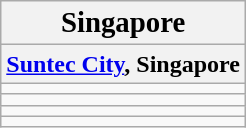<table class="wikitable">
<tr>
<th><big>Singapore</big></th>
</tr>
<tr>
<th><a href='#'>Suntec City</a>, Singapore</th>
</tr>
<tr>
<td></td>
</tr>
<tr>
<td></td>
</tr>
<tr>
<td></td>
</tr>
<tr>
<td></td>
</tr>
</table>
